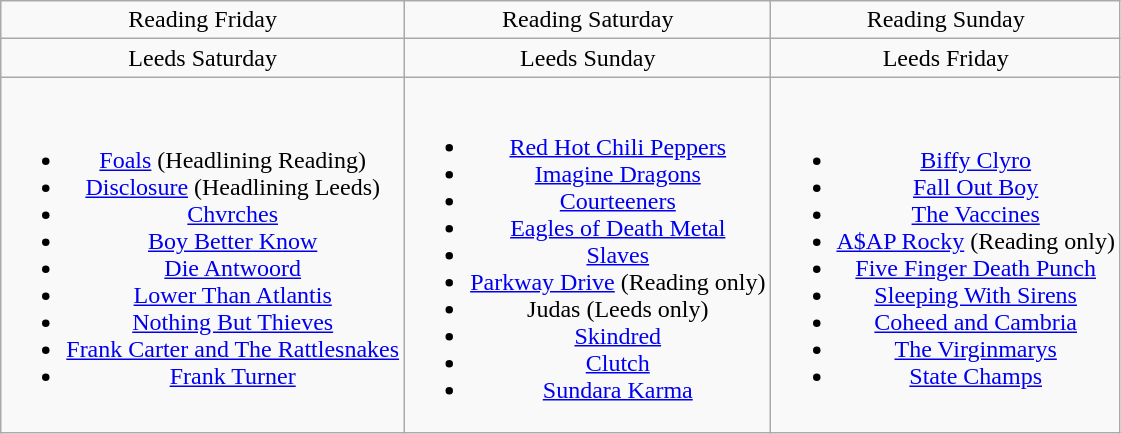<table class="wikitable" style="text-align:center;">
<tr>
<td>Reading Friday</td>
<td>Reading Saturday</td>
<td>Reading Sunday</td>
</tr>
<tr>
<td>Leeds Saturday</td>
<td>Leeds Sunday</td>
<td>Leeds Friday</td>
</tr>
<tr>
<td><br><ul><li><a href='#'>Foals</a> (Headlining Reading)</li><li><a href='#'>Disclosure</a> (Headlining Leeds)</li><li><a href='#'>Chvrches</a></li><li><a href='#'>Boy Better Know</a></li><li><a href='#'>Die Antwoord</a></li><li><a href='#'>Lower Than Atlantis</a></li><li><a href='#'>Nothing But Thieves</a></li><li><a href='#'>Frank Carter and The Rattlesnakes</a></li><li><a href='#'>Frank Turner</a></li></ul></td>
<td><br><ul><li><a href='#'>Red Hot Chili Peppers</a></li><li><a href='#'>Imagine Dragons</a></li><li><a href='#'>Courteeners</a></li><li><a href='#'>Eagles of Death Metal</a></li><li><a href='#'>Slaves</a></li><li><a href='#'>Parkway Drive</a> (Reading only)</li><li>Judas (Leeds only)</li><li><a href='#'>Skindred</a></li><li><a href='#'>Clutch</a></li><li><a href='#'>Sundara Karma</a></li></ul></td>
<td><br><ul><li><a href='#'>Biffy Clyro</a></li><li><a href='#'>Fall Out Boy</a></li><li><a href='#'>The Vaccines</a></li><li><a href='#'>A$AP Rocky</a> (Reading only)</li><li><a href='#'>Five Finger Death Punch</a></li><li><a href='#'>Sleeping With Sirens</a></li><li><a href='#'>Coheed and Cambria</a></li><li><a href='#'>The Virginmarys</a></li><li><a href='#'>State Champs</a></li></ul></td>
</tr>
</table>
